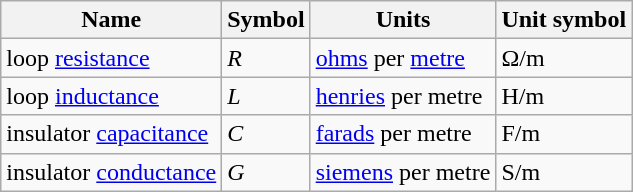<table class="wikitable">
<tr>
<th>Name</th>
<th>Symbol</th>
<th>Units</th>
<th>Unit symbol</th>
</tr>
<tr>
<td>loop <a href='#'>resistance</a></td>
<td><em>R</em></td>
<td><a href='#'>ohms</a> per <a href='#'>metre</a></td>
<td>Ω/m</td>
</tr>
<tr>
<td>loop <a href='#'>inductance</a></td>
<td><em>L</em></td>
<td><a href='#'>henries</a> per metre</td>
<td>H/m</td>
</tr>
<tr>
<td>insulator <a href='#'>capacitance</a></td>
<td><em>C</em></td>
<td><a href='#'>farads</a> per metre</td>
<td>F/m</td>
</tr>
<tr>
<td>insulator <a href='#'>conductance</a></td>
<td><em>G</em></td>
<td><a href='#'>siemens</a> per metre</td>
<td>S/m</td>
</tr>
</table>
